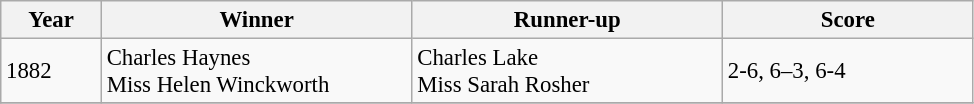<table class="wikitable" style="font-size:95%;">
<tr>
<th style="width:60px;">Year</th>
<th style="width:200px;">Winner</th>
<th style="width:200px;">Runner-up</th>
<th style="width:160px;">Score</th>
</tr>
<tr>
<td>1882</td>
<td> Charles Haynes<br> Miss Helen Winckworth</td>
<td> Charles Lake<br> Miss Sarah Rosher</td>
<td>2-6, 6–3, 6-4</td>
</tr>
<tr>
</tr>
</table>
